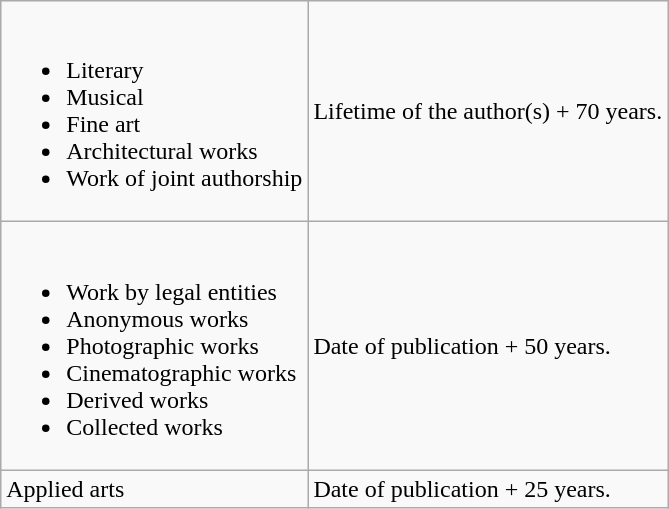<table class="wikitable">
<tr>
<td><br><ul><li>Literary</li><li>Musical</li><li>Fine art</li><li>Architectural works</li><li>Work of joint authorship</li></ul></td>
<td>Lifetime of the author(s) + 70 years.</td>
</tr>
<tr>
<td><br><ul><li>Work by legal entities</li><li>Anonymous works</li><li>Photographic works</li><li>Cinematographic works</li><li>Derived works</li><li>Collected works</li></ul></td>
<td>Date of publication + 50 years.</td>
</tr>
<tr>
<td>Applied arts</td>
<td>Date of publication + 25 years.</td>
</tr>
</table>
